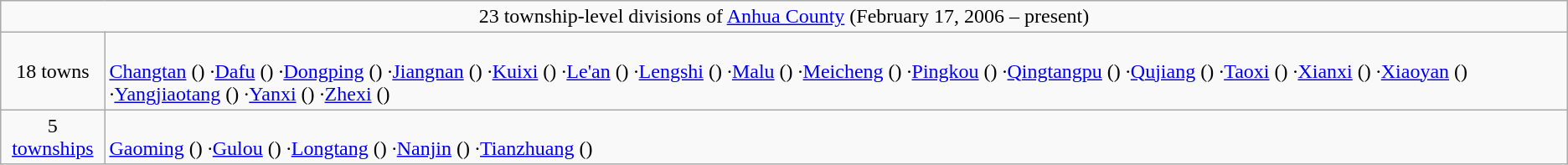<table class="wikitable">
<tr>
<td style="text-align:center;" colspan="2">23 township-level divisions of <a href='#'>Anhua County</a> (February 17, 2006 – present)</td>
</tr>
<tr align=left>
<td align=center>18 towns</td>
<td><br><a href='#'>Changtan</a> ()
·<a href='#'>Dafu</a> ()
·<a href='#'>Dongping</a> ()
·<a href='#'>Jiangnan</a> ()
·<a href='#'>Kuixi</a> ()
·<a href='#'>Le'an</a> ()
·<a href='#'>Lengshi</a> ()
·<a href='#'>Malu</a> ()
·<a href='#'>Meicheng</a> ()
·<a href='#'>Pingkou</a> ()
·<a href='#'>Qingtangpu</a> ()
·<a href='#'>Qujiang</a> ()
·<a href='#'>Taoxi</a> ()
·<a href='#'>Xianxi</a> ()
·<a href='#'>Xiaoyan</a> ()
·<a href='#'>Yangjiaotang</a> ()
·<a href='#'>Yanxi</a> ()
·<a href='#'>Zhexi</a> ()</td>
</tr>
<tr align=left>
<td align=center>5 <a href='#'>townships</a></td>
<td><br><a href='#'>Gaoming</a> ()
·<a href='#'>Gulou</a> ()
·<a href='#'>Longtang</a> ()
·<a href='#'>Nanjin</a> ()
·<a href='#'>Tianzhuang</a> ()</td>
</tr>
</table>
